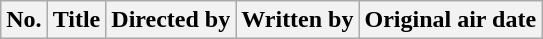<table class="wikitable plainrowheaders" style="background:#fff;">
<tr>
<th style="background:#;">No.</th>
<th style="background:#;">Title</th>
<th style="background:#;">Directed by</th>
<th style="background:#;">Written by</th>
<th style="background:#;">Original air date<br>








</th>
</tr>
</table>
